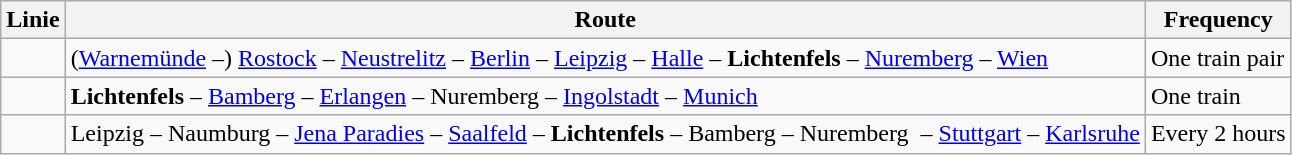<table class="wikitable">
<tr>
<th>Linie</th>
<th>Route</th>
<th>Frequency</th>
</tr>
<tr>
<td></td>
<td>(<a href='#'>Warnemünde</a> –) <a href='#'>Rostock</a> – <a href='#'>Neustrelitz</a> – <a href='#'>Berlin</a> – <a href='#'>Leipzig</a> – <a href='#'>Halle</a> – <strong>Lichtenfels</strong> – <a href='#'>Nuremberg</a> – <a href='#'>Wien</a></td>
<td>One train pair</td>
</tr>
<tr>
<td></td>
<td><strong>Lichtenfels</strong> – <a href='#'>Bamberg</a> – <a href='#'>Erlangen</a> – Nuremberg – <a href='#'>Ingolstadt</a> – <a href='#'>Munich</a></td>
<td>One train</td>
</tr>
<tr>
<td></td>
<td>Leipzig – Naumburg – <a href='#'>Jena Paradies</a> – <a href='#'>Saalfeld</a> – <strong>Lichtenfels</strong> – Bamberg – Nuremberg  – <a href='#'>Stuttgart</a> – <a href='#'>Karlsruhe</a></td>
<td>Every 2 hours</td>
</tr>
</table>
